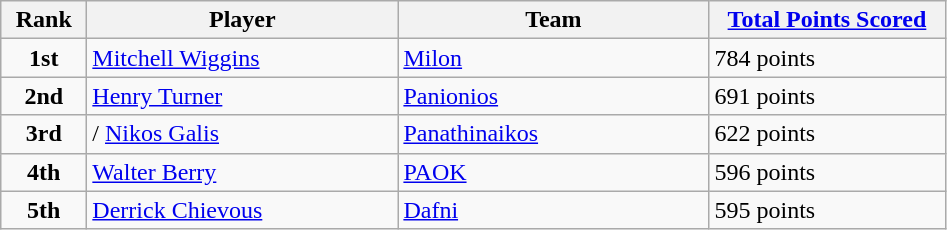<table class="wikitable sortable">
<tr>
<th style="width:50px;">Rank</th>
<th style="width:200px;">Player</th>
<th style="width:200px;">Team</th>
<th style="width:150px;"><a href='#'>Total Points Scored</a></th>
</tr>
<tr>
<td style="text-align:center;"><strong>1st</strong></td>
<td> <a href='#'>Mitchell Wiggins</a></td>
<td><a href='#'>Milon</a></td>
<td>784 points</td>
</tr>
<tr>
<td style="text-align:center;"><strong>2nd</strong></td>
<td> <a href='#'>Henry Turner</a></td>
<td><a href='#'>Panionios</a></td>
<td>691 points</td>
</tr>
<tr>
<td style="text-align:center;"><strong>3rd</strong></td>
<td>/ <a href='#'>Nikos Galis</a></td>
<td><a href='#'>Panathinaikos</a></td>
<td>622 points</td>
</tr>
<tr>
<td style="text-align:center;"><strong>4th</strong></td>
<td> <a href='#'>Walter Berry</a></td>
<td><a href='#'>PAOK</a></td>
<td>596 points</td>
</tr>
<tr>
<td style="text-align:center;"><strong>5th</strong></td>
<td> <a href='#'>Derrick Chievous</a></td>
<td><a href='#'>Dafni</a></td>
<td>595 points</td>
</tr>
</table>
